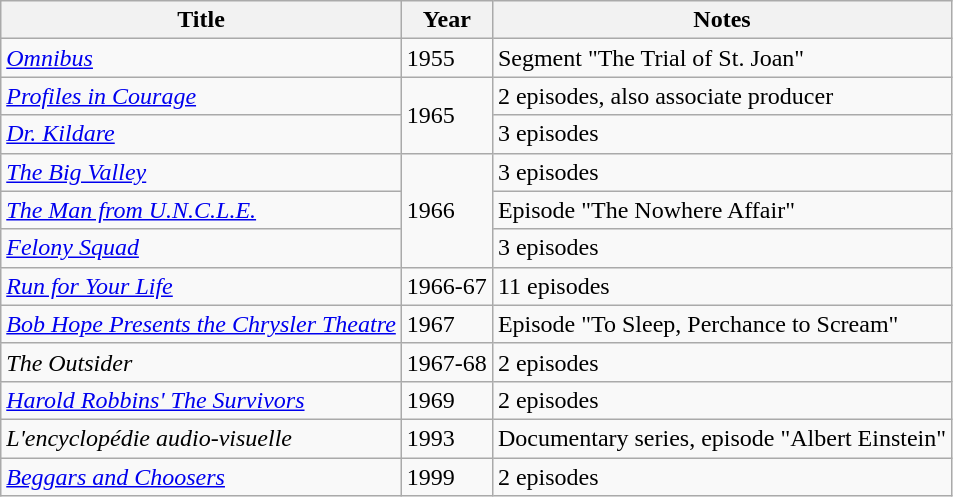<table class="wikitable">
<tr>
<th>Title</th>
<th>Year</th>
<th>Notes</th>
</tr>
<tr>
<td><em><a href='#'>Omnibus</a></em></td>
<td>1955</td>
<td>Segment "The Trial of St. Joan"</td>
</tr>
<tr>
<td><em><a href='#'>Profiles in Courage</a></em></td>
<td rowspan="2">1965</td>
<td>2 episodes, also associate producer</td>
</tr>
<tr>
<td><em><a href='#'>Dr. Kildare</a></em></td>
<td>3 episodes</td>
</tr>
<tr>
<td><em><a href='#'>The Big Valley</a></em></td>
<td rowspan="3">1966</td>
<td>3 episodes</td>
</tr>
<tr>
<td><em><a href='#'>The Man from U.N.C.L.E.</a></em></td>
<td>Episode "The Nowhere Affair"</td>
</tr>
<tr>
<td><em><a href='#'>Felony Squad</a></em></td>
<td>3 episodes</td>
</tr>
<tr>
<td><em><a href='#'>Run for Your Life</a></em></td>
<td>1966-67</td>
<td>11 episodes</td>
</tr>
<tr>
<td><em><a href='#'>Bob Hope Presents the Chrysler Theatre</a></em></td>
<td>1967</td>
<td>Episode "To Sleep, Perchance to Scream"</td>
</tr>
<tr>
<td><em>The Outsider</em></td>
<td>1967-68</td>
<td>2 episodes</td>
</tr>
<tr>
<td><em><a href='#'>Harold Robbins' The Survivors</a></em></td>
<td>1969</td>
<td>2 episodes</td>
</tr>
<tr>
<td><em>L'encyclopédie audio-visuelle</em></td>
<td>1993</td>
<td>Documentary series, episode "Albert Einstein"</td>
</tr>
<tr>
<td><em><a href='#'>Beggars and Choosers</a></em></td>
<td>1999</td>
<td>2 episodes</td>
</tr>
</table>
